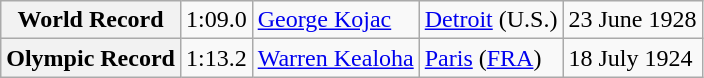<table class="wikitable">
<tr>
<th>World Record</th>
<td>1:09.0</td>
<td> <a href='#'>George Kojac</a></td>
<td><a href='#'>Detroit</a> (U.S.)</td>
<td>23 June 1928</td>
</tr>
<tr>
<th>Olympic Record</th>
<td>1:13.2</td>
<td> <a href='#'>Warren Kealoha</a></td>
<td><a href='#'>Paris</a> (<a href='#'>FRA</a>)</td>
<td>18 July 1924</td>
</tr>
</table>
